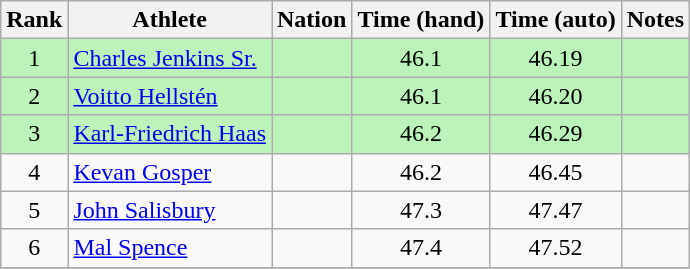<table class="wikitable sortable" style="text-align:center">
<tr>
<th>Rank</th>
<th>Athlete</th>
<th>Nation</th>
<th>Time (hand)</th>
<th>Time (auto)</th>
<th>Notes</th>
</tr>
<tr bgcolor=bbf3bb>
<td>1</td>
<td align=left><a href='#'>Charles Jenkins Sr.</a></td>
<td align=left></td>
<td>46.1</td>
<td>46.19</td>
<td></td>
</tr>
<tr bgcolor=bbf3bb>
<td>2</td>
<td align=left><a href='#'>Voitto Hellstén</a></td>
<td align=left></td>
<td>46.1</td>
<td>46.20</td>
<td></td>
</tr>
<tr bgcolor=bbf3bb>
<td>3</td>
<td align=left><a href='#'>Karl-Friedrich Haas</a></td>
<td align=left></td>
<td>46.2</td>
<td>46.29</td>
<td></td>
</tr>
<tr>
<td>4</td>
<td align=left><a href='#'>Kevan Gosper</a></td>
<td align=left></td>
<td>46.2</td>
<td>46.45</td>
<td></td>
</tr>
<tr>
<td>5</td>
<td align=left><a href='#'>John Salisbury</a></td>
<td align=left></td>
<td>47.3</td>
<td>47.47</td>
<td></td>
</tr>
<tr>
<td>6</td>
<td align=left><a href='#'>Mal Spence</a></td>
<td align=left></td>
<td>47.4</td>
<td>47.52</td>
<td></td>
</tr>
<tr>
</tr>
</table>
